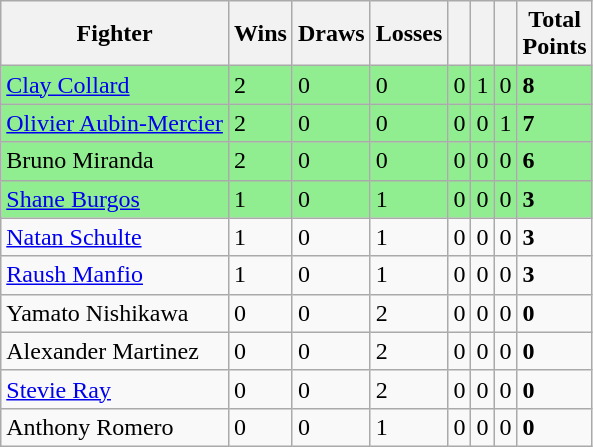<table class="wikitable sortable">
<tr>
<th>Fighter</th>
<th>Wins</th>
<th>Draws</th>
<th>Losses</th>
<th></th>
<th></th>
<th></th>
<th>Total<br> Points</th>
</tr>
<tr style="background:#90EE90;">
<td> <a href='#'>Clay Collard</a></td>
<td>2</td>
<td>0</td>
<td>0</td>
<td>0</td>
<td>1</td>
<td>0</td>
<td><strong>8</strong></td>
</tr>
<tr style="background:#90EE90;">
<td> <a href='#'>Olivier Aubin-Mercier</a></td>
<td>2</td>
<td>0</td>
<td>0</td>
<td>0</td>
<td>0</td>
<td>1</td>
<td><strong>7</strong></td>
</tr>
<tr style="background:#90EE90;">
<td> Bruno Miranda</td>
<td>2</td>
<td>0</td>
<td>0</td>
<td>0</td>
<td>0</td>
<td>0</td>
<td><strong>6</strong></td>
</tr>
<tr style="background:#90EE90;">
<td> <a href='#'>Shane Burgos</a></td>
<td>1</td>
<td>0</td>
<td>1</td>
<td>0</td>
<td>0</td>
<td>0</td>
<td><strong>3</strong></td>
</tr>
<tr>
<td> <a href='#'>Natan Schulte</a></td>
<td>1</td>
<td>0</td>
<td>1</td>
<td>0</td>
<td>0</td>
<td>0</td>
<td><strong>3</strong></td>
</tr>
<tr>
<td> <a href='#'>Raush Manfio</a></td>
<td>1</td>
<td>0</td>
<td>1</td>
<td>0</td>
<td>0</td>
<td>0</td>
<td><strong>3</strong></td>
</tr>
<tr>
<td> Yamato Nishikawa</td>
<td>0</td>
<td>0</td>
<td>2</td>
<td>0</td>
<td>0</td>
<td>0</td>
<td><strong>0</strong></td>
</tr>
<tr>
<td> Alexander Martinez</td>
<td>0</td>
<td>0</td>
<td>2</td>
<td>0</td>
<td>0</td>
<td>0</td>
<td><strong>0</strong></td>
</tr>
<tr>
<td> <a href='#'>Stevie Ray</a></td>
<td>0</td>
<td>0</td>
<td>2</td>
<td>0</td>
<td>0</td>
<td>0</td>
<td><strong>0</strong></td>
</tr>
<tr>
<td> Anthony Romero</td>
<td>0</td>
<td>0</td>
<td>1</td>
<td>0</td>
<td>0</td>
<td>0</td>
<td><strong>0</strong></td>
</tr>
</table>
